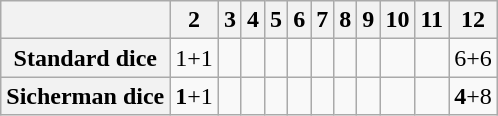<table class="wikitable">
<tr>
<th></th>
<th scope="col">2</th>
<th scope="col">3</th>
<th scope="col">4</th>
<th scope="col">5</th>
<th scope="col">6</th>
<th scope="col">7</th>
<th scope="col">8</th>
<th scope="col">9</th>
<th scope="col">10</th>
<th scope="col">11</th>
<th scope="col">12</th>
</tr>
<tr>
<th scope="row">Standard dice</th>
<td>1+1</td>
<td></td>
<td></td>
<td></td>
<td></td>
<td></td>
<td></td>
<td></td>
<td></td>
<td></td>
<td>6+6</td>
</tr>
<tr>
<th scope="row">Sicherman dice</th>
<td><strong><span>1</span></strong>+1</td>
<td></td>
<td></td>
<td></td>
<td></td>
<td></td>
<td></td>
<td></td>
<td></td>
<td></td>
<td><strong><span>4</span></strong>+8</td>
</tr>
</table>
